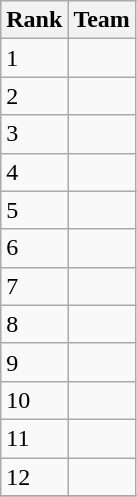<table class=wikitable>
<tr>
<th>Rank</th>
<th>Team</th>
</tr>
<tr>
<td>1</td>
<td></td>
</tr>
<tr>
<td>2</td>
<td></td>
</tr>
<tr>
<td>3</td>
<td></td>
</tr>
<tr>
<td>4</td>
<td></td>
</tr>
<tr>
<td>5</td>
<td></td>
</tr>
<tr>
<td>6</td>
<td></td>
</tr>
<tr>
<td>7</td>
<td></td>
</tr>
<tr>
<td>8</td>
<td></td>
</tr>
<tr>
<td>9</td>
<td></td>
</tr>
<tr>
<td>10</td>
<td></td>
</tr>
<tr>
<td>11</td>
<td></td>
</tr>
<tr>
<td>12</td>
<td></td>
</tr>
<tr>
</tr>
</table>
